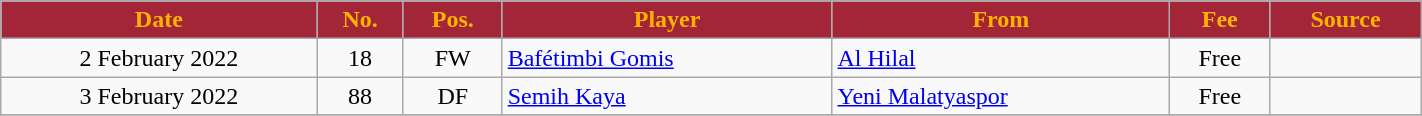<table class="wikitable sortable" style="text-align:center;width:75%;">
<tr>
<th scope="col" style="background-color:#A32638;color:#FFB300">Date</th>
<th scope="col" style="background-color:#A32638;color:#FFB300">No.</th>
<th scope="col" style="background-color:#A32638;color:#FFB300">Pos.</th>
<th scope="col" style="background-color:#A32638;color:#FFB300">Player</th>
<th scope="col" style="background-color:#A32638;color:#FFB300">From</th>
<th scope="col" style="background-color:#A32638;color:#FFB300" data-sort-type="currency">Fee</th>
<th scope="col" class="unsortable" style="background-color:#A32638;color:#FFB300">Source</th>
</tr>
<tr>
<td>2 February 2022</td>
<td>18</td>
<td>FW</td>
<td align=left> <a href='#'>Bafétimbi Gomis</a></td>
<td align=left> <a href='#'>Al Hilal</a></td>
<td>Free</td>
<td></td>
</tr>
<tr>
<td>3 February 2022</td>
<td>88</td>
<td>DF</td>
<td align=left> <a href='#'>Semih Kaya</a></td>
<td align=left> <a href='#'>Yeni Malatyaspor</a></td>
<td>Free</td>
<td></td>
</tr>
<tr>
</tr>
</table>
